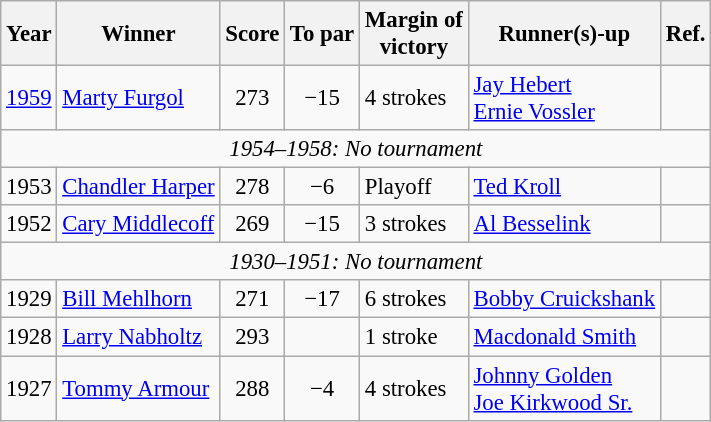<table class="wikitable" style="font-size:95%">
<tr>
<th>Year</th>
<th>Winner</th>
<th>Score</th>
<th>To par</th>
<th>Margin of<br>victory</th>
<th>Runner(s)-up</th>
<th>Ref.</th>
</tr>
<tr>
<td><a href='#'>1959</a></td>
<td> <a href='#'>Marty Furgol</a></td>
<td align=center>273</td>
<td align=center>−15</td>
<td>4 strokes</td>
<td> <a href='#'>Jay Hebert</a><br> <a href='#'>Ernie Vossler</a></td>
<td></td>
</tr>
<tr>
<td colspan=7 align=center><em>1954–1958: No tournament</em></td>
</tr>
<tr>
<td>1953</td>
<td> <a href='#'>Chandler Harper</a></td>
<td align=center>278</td>
<td align=center>−6</td>
<td>Playoff</td>
<td> <a href='#'>Ted Kroll</a></td>
<td></td>
</tr>
<tr>
<td>1952</td>
<td> <a href='#'>Cary Middlecoff</a></td>
<td align=center>269</td>
<td align=center>−15</td>
<td>3 strokes</td>
<td> <a href='#'>Al Besselink</a></td>
<td></td>
</tr>
<tr>
<td colspan=7 align=center><em>1930–1951: No tournament</em></td>
</tr>
<tr>
<td>1929</td>
<td> <a href='#'>Bill Mehlhorn</a></td>
<td align=center>271</td>
<td align=center>−17</td>
<td>6 strokes</td>
<td> <a href='#'>Bobby Cruickshank</a></td>
<td></td>
</tr>
<tr>
<td>1928</td>
<td> <a href='#'>Larry Nabholtz</a></td>
<td align=center>293</td>
<td align=center></td>
<td>1 stroke</td>
<td> <a href='#'>Macdonald Smith</a></td>
<td></td>
</tr>
<tr>
<td>1927</td>
<td> <a href='#'>Tommy Armour</a></td>
<td align=center>288</td>
<td align=center>−4</td>
<td>4 strokes</td>
<td> <a href='#'>Johnny Golden</a><br> <a href='#'>Joe Kirkwood Sr.</a></td>
<td></td>
</tr>
</table>
